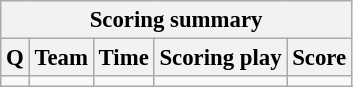<table class="wikitable" style="font-size: 95%;">
<tr>
<th colspan=5>Scoring summary</th>
</tr>
<tr>
<th>Q</th>
<th>Team</th>
<th>Time</th>
<th>Scoring play</th>
<th>Score</th>
</tr>
<tr>
<td></td>
<td align=center></td>
<td align=right></td>
<td></td>
<td></td>
</tr>
</table>
